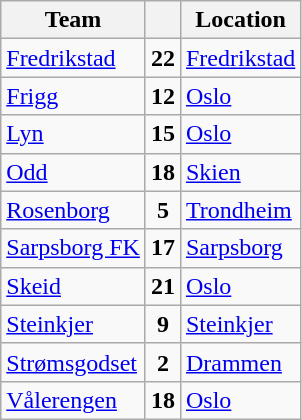<table class="wikitable sortable" border="1">
<tr>
<th>Team</th>
<th></th>
<th>Location</th>
</tr>
<tr>
<td><a href='#'>Fredrikstad</a></td>
<td align="center"><strong>22</strong></td>
<td><a href='#'>Fredrikstad</a></td>
</tr>
<tr>
<td><a href='#'>Frigg</a></td>
<td align="center"><strong>12</strong></td>
<td><a href='#'>Oslo</a></td>
</tr>
<tr>
<td><a href='#'>Lyn</a></td>
<td align="center"><strong>15</strong></td>
<td><a href='#'>Oslo</a></td>
</tr>
<tr>
<td><a href='#'>Odd</a></td>
<td align="center"><strong>18</strong></td>
<td><a href='#'>Skien</a></td>
</tr>
<tr>
<td><a href='#'>Rosenborg</a></td>
<td align="center"><strong>5</strong></td>
<td><a href='#'>Trondheim</a></td>
</tr>
<tr>
<td><a href='#'>Sarpsborg FK</a></td>
<td align="center"><strong>17</strong></td>
<td><a href='#'>Sarpsborg</a></td>
</tr>
<tr>
<td><a href='#'>Skeid</a></td>
<td align="center"><strong>21</strong></td>
<td><a href='#'>Oslo</a></td>
</tr>
<tr>
<td><a href='#'>Steinkjer</a></td>
<td align="center"><strong>9</strong></td>
<td><a href='#'>Steinkjer</a></td>
</tr>
<tr>
<td><a href='#'>Strømsgodset</a></td>
<td align="center"><strong>2</strong></td>
<td><a href='#'>Drammen</a></td>
</tr>
<tr>
<td><a href='#'>Vålerengen</a></td>
<td align="center"><strong>18</strong></td>
<td><a href='#'>Oslo</a></td>
</tr>
</table>
